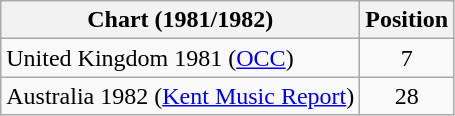<table class="wikitable sortable">
<tr>
<th align="left">Chart (1981/1982)</th>
<th style="text-align:center;">Position</th>
</tr>
<tr>
<td>United Kingdom 1981 (<a href='#'>OCC</a>)</td>
<td style="text-align:center;">7</td>
</tr>
<tr>
<td>Australia 1982 (<a href='#'>Kent Music Report</a>)</td>
<td style="text-align:center;">28</td>
</tr>
</table>
